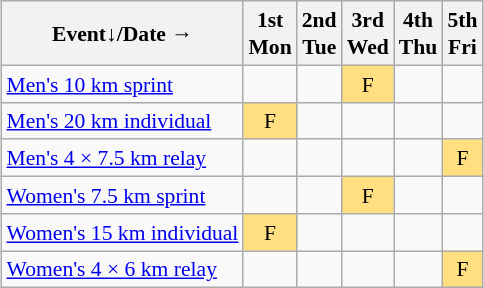<table class="wikitable" style="margin:0.5em auto; font-size:90%; line-height:1.25em; text-align:center;">
<tr>
<th>Event↓/Date →</th>
<th>1st<br>Mon</th>
<th>2nd<br>Tue</th>
<th>3rd<br>Wed</th>
<th>4th<br>Thu</th>
<th>5th<br>Fri</th>
</tr>
<tr>
<td align="left"><a href='#'>Men's 10 km sprint</a></td>
<td></td>
<td></td>
<td bgcolor="#FFDF80">F</td>
<td></td>
<td></td>
</tr>
<tr>
<td align="left"><a href='#'>Men's 20 km individual</a></td>
<td bgcolor="#FFDF80">F</td>
<td></td>
<td></td>
<td></td>
<td></td>
</tr>
<tr>
<td align="left"><a href='#'>Men's 4 × 7.5 km relay</a></td>
<td></td>
<td></td>
<td></td>
<td></td>
<td bgcolor="#FFDF80">F</td>
</tr>
<tr>
<td align="left"><a href='#'>Women's 7.5 km sprint</a></td>
<td></td>
<td></td>
<td bgcolor="#FFDF80">F</td>
<td></td>
<td></td>
</tr>
<tr>
<td align="left"><a href='#'>Women's 15 km individual</a></td>
<td bgcolor="#FFDF80">F</td>
<td></td>
<td></td>
<td></td>
<td></td>
</tr>
<tr>
<td align="left"><a href='#'>Women's 4 × 6 km relay</a></td>
<td></td>
<td></td>
<td></td>
<td></td>
<td bgcolor="#FFDF80">F</td>
</tr>
</table>
